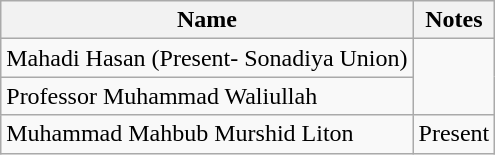<table class="wikitable">
<tr>
<th>Name</th>
<th>Notes</th>
</tr>
<tr>
<td>Mahadi Hasan (Present- Sonadiya Union)</td>
</tr>
<tr>
<td>Professor Muhammad Waliullah</td>
</tr>
<tr>
<td>Muhammad Mahbub Murshid Liton</td>
<td>Present</td>
</tr>
</table>
